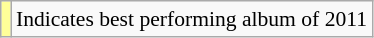<table class="wikitable" style="font-size:90%;">
<tr>
<td style="background-color:#FFFF99"></td>
<td>Indicates best performing album of 2011</td>
</tr>
</table>
